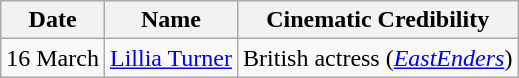<table class="wikitable">
<tr>
<th>Date</th>
<th>Name</th>
<th>Cinematic Credibility</th>
</tr>
<tr>
<td>16 March</td>
<td><a href='#'>Lillia Turner</a></td>
<td>British actress (<em><a href='#'>EastEnders</a></em>)</td>
</tr>
</table>
